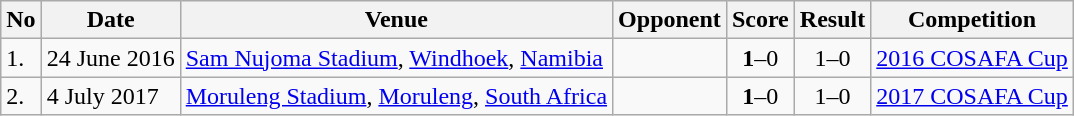<table class="wikitable" style="font-size:100%;">
<tr>
<th>No</th>
<th>Date</th>
<th>Venue</th>
<th>Opponent</th>
<th>Score</th>
<th>Result</th>
<th>Competition</th>
</tr>
<tr>
<td>1.</td>
<td>24 June 2016</td>
<td><a href='#'>Sam Nujoma Stadium</a>, <a href='#'>Windhoek</a>, <a href='#'>Namibia</a></td>
<td></td>
<td align=center><strong>1</strong>–0</td>
<td align=center>1–0</td>
<td><a href='#'>2016 COSAFA Cup</a></td>
</tr>
<tr>
<td>2.</td>
<td>4 July 2017</td>
<td><a href='#'>Moruleng Stadium</a>, <a href='#'>Moruleng</a>, <a href='#'>South Africa</a></td>
<td></td>
<td align=center><strong>1</strong>–0</td>
<td align=center>1–0</td>
<td><a href='#'>2017 COSAFA Cup</a></td>
</tr>
</table>
